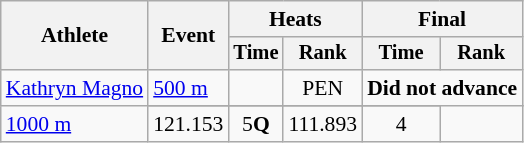<table class="wikitable" style="font-size:90%">
<tr>
<th rowspan=2>Athlete</th>
<th rowspan=2>Event</th>
<th colspan=2>Heats</th>
<th colspan=2>Final</th>
</tr>
<tr style="font-size:95%">
<th>Time</th>
<th>Rank</th>
<th>Time</th>
<th>Rank</th>
</tr>
<tr align=center>
<td align=left rowspan=2><a href='#'>Kathryn Magno</a></td>
<td align=left><a href='#'>500 m</a></td>
<td></td>
<td>PEN</td>
<td colspan=2><strong>Did not advance</strong></td>
</tr>
<tr>
</tr>
<tr align=center>
<td align=left><a href='#'>1000 m</a></td>
<td>121.153</td>
<td>5<strong>Q</strong></td>
<td>111.893</td>
<td>4</td>
</tr>
</table>
